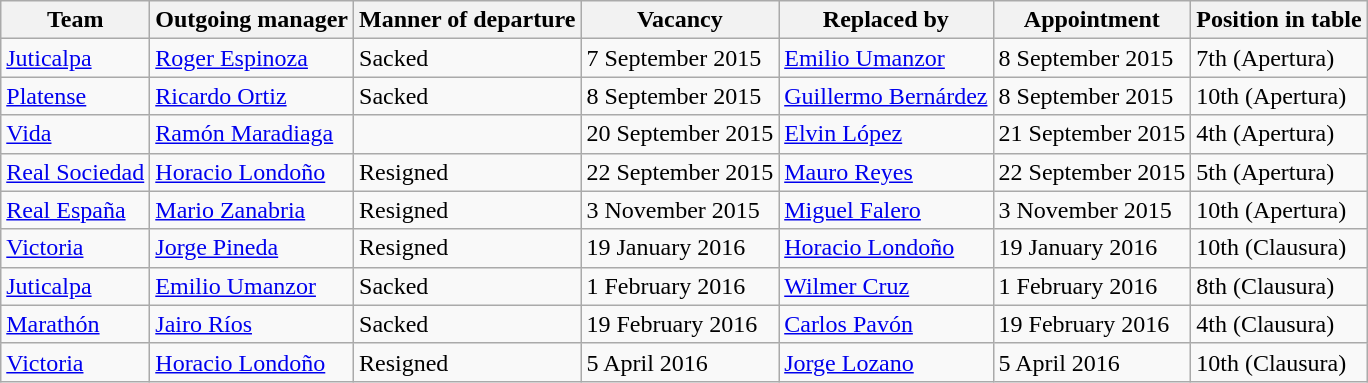<table class="wikitable">
<tr>
<th>Team</th>
<th>Outgoing manager</th>
<th>Manner of departure</th>
<th>Vacancy</th>
<th>Replaced by</th>
<th>Appointment</th>
<th>Position in table</th>
</tr>
<tr>
<td><a href='#'>Juticalpa</a></td>
<td> <a href='#'>Roger Espinoza</a></td>
<td>Sacked</td>
<td>7 September 2015</td>
<td> <a href='#'>Emilio Umanzor</a></td>
<td>8 September 2015</td>
<td>7th (Apertura)</td>
</tr>
<tr>
<td><a href='#'>Platense</a></td>
<td> <a href='#'>Ricardo Ortiz</a></td>
<td>Sacked</td>
<td>8 September 2015</td>
<td> <a href='#'>Guillermo Bernárdez</a></td>
<td>8 September 2015</td>
<td>10th (Apertura)</td>
</tr>
<tr>
<td><a href='#'>Vida</a></td>
<td> <a href='#'>Ramón Maradiaga</a></td>
<td></td>
<td>20 September 2015</td>
<td> <a href='#'>Elvin López</a></td>
<td>21 September 2015</td>
<td>4th (Apertura)</td>
</tr>
<tr>
<td><a href='#'>Real Sociedad</a></td>
<td> <a href='#'>Horacio Londoño</a></td>
<td>Resigned</td>
<td>22 September 2015</td>
<td> <a href='#'>Mauro Reyes</a></td>
<td>22 September 2015</td>
<td>5th (Apertura)</td>
</tr>
<tr>
<td><a href='#'>Real España</a></td>
<td> <a href='#'>Mario Zanabria</a></td>
<td>Resigned</td>
<td>3 November 2015</td>
<td> <a href='#'>Miguel Falero</a></td>
<td>3 November 2015</td>
<td>10th (Apertura)</td>
</tr>
<tr>
<td><a href='#'>Victoria</a></td>
<td> <a href='#'>Jorge Pineda</a></td>
<td>Resigned</td>
<td>19 January 2016</td>
<td> <a href='#'>Horacio Londoño</a></td>
<td>19 January 2016</td>
<td>10th (Clausura)</td>
</tr>
<tr>
<td><a href='#'>Juticalpa</a></td>
<td> <a href='#'>Emilio Umanzor</a></td>
<td>Sacked</td>
<td>1 February 2016</td>
<td> <a href='#'>Wilmer Cruz</a></td>
<td>1 February 2016</td>
<td>8th (Clausura)</td>
</tr>
<tr>
<td><a href='#'>Marathón</a></td>
<td> <a href='#'>Jairo Ríos</a></td>
<td>Sacked</td>
<td>19 February 2016</td>
<td> <a href='#'>Carlos Pavón</a></td>
<td>19 February 2016</td>
<td>4th (Clausura)</td>
</tr>
<tr>
<td><a href='#'>Victoria</a></td>
<td> <a href='#'>Horacio Londoño</a></td>
<td>Resigned</td>
<td>5 April 2016</td>
<td> <a href='#'>Jorge Lozano</a></td>
<td>5 April 2016</td>
<td>10th (Clausura)</td>
</tr>
</table>
